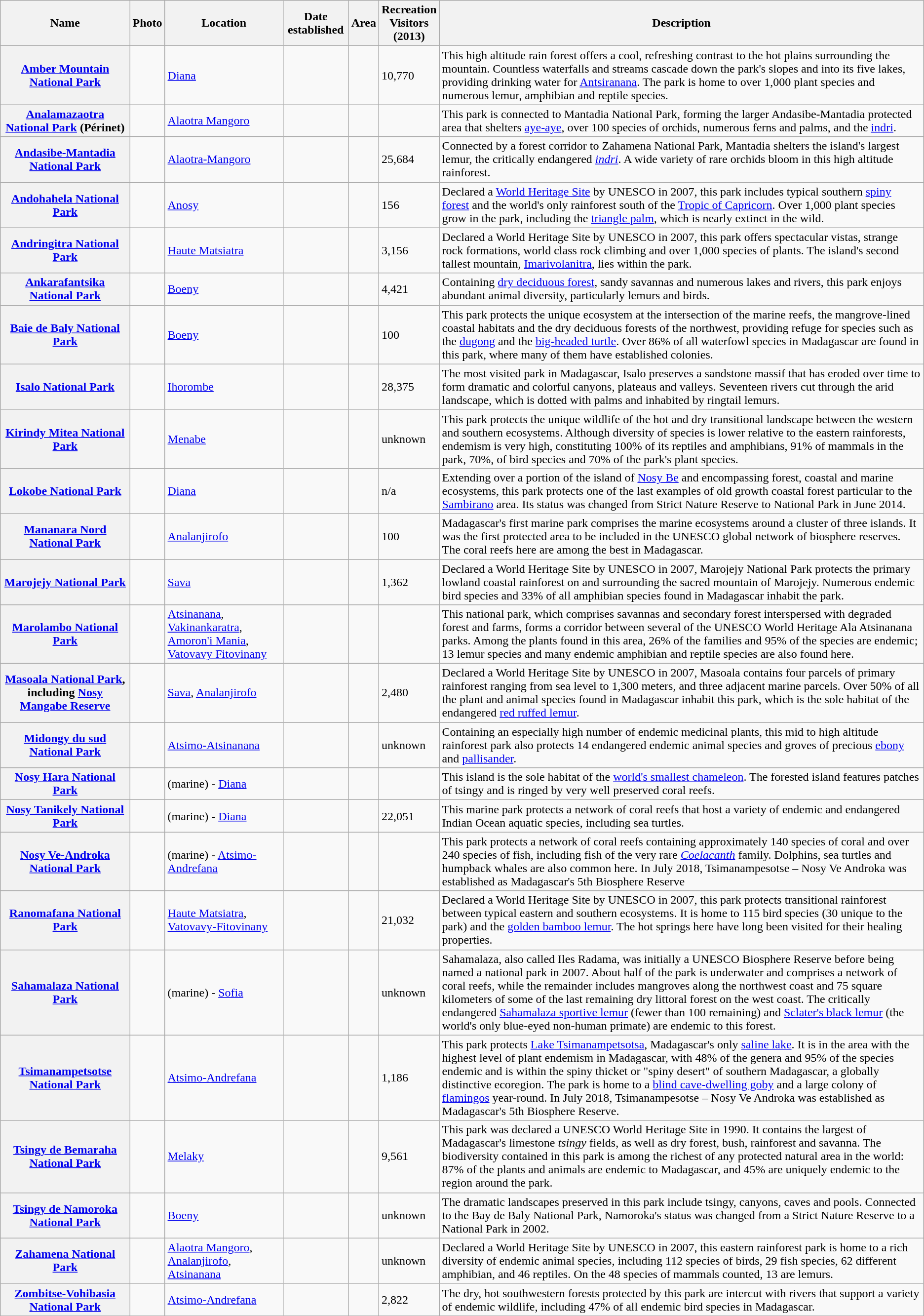<table class="wikitable sortable plainrowheaders">
<tr>
<th scope="col">Name</th>
<th scope="col" class="unsortable">Photo</th>
<th scope="col">Location</th>
<th scope="col">Date established</th>
<th scope="col">Area</th>
<th scope="col">Recreation<br>Visitors<br>(2013)</th>
<th scope="col" class="unsortable">Description</th>
</tr>
<tr>
<th scope="row"><a href='#'>Amber Mountain National Park</a></th>
<td></td>
<td><a href='#'>Diana</a></td>
<td></td>
<td></td>
<td>10,770</td>
<td>This high altitude rain forest offers a cool, refreshing contrast to the hot plains surrounding the mountain. Countless waterfalls and streams cascade down the park's slopes and into its five lakes, providing drinking water for <a href='#'>Antsiranana</a>. The park is home to over 1,000 plant species and numerous lemur, amphibian and reptile species.</td>
</tr>
<tr>
<th scope="row"><a href='#'>Analamazaotra National Park</a> (Périnet)</th>
<td></td>
<td><a href='#'>Alaotra Mangoro</a></td>
<td></td>
<td></td>
<td></td>
<td>This park is connected to Mantadia National Park, forming the larger Andasibe-Mantadia protected area that shelters <a href='#'>aye-aye</a>, over 100 species of orchids, numerous ferns and palms, and the <a href='#'>indri</a>.</td>
</tr>
<tr>
<th scope="row"><a href='#'>Andasibe-Mantadia National Park</a></th>
<td></td>
<td><a href='#'>Alaotra-Mangoro</a></td>
<td></td>
<td></td>
<td>25,684</td>
<td>Connected by a forest corridor to Zahamena National Park, Mantadia shelters the island's largest lemur, the critically endangered <em><a href='#'>indri</a></em>. A wide variety of rare orchids bloom in this high altitude rainforest.</td>
</tr>
<tr>
<th scope="row"><a href='#'>Andohahela National Park</a></th>
<td></td>
<td><a href='#'>Anosy</a></td>
<td></td>
<td></td>
<td>156</td>
<td>Declared a <a href='#'>World Heritage Site</a> by UNESCO in 2007, this park includes typical southern <a href='#'>spiny forest</a> and the world's only rainforest south of the <a href='#'>Tropic of Capricorn</a>. Over 1,000 plant species grow in the park, including the <a href='#'>triangle palm</a>, which is nearly extinct in the wild.</td>
</tr>
<tr>
<th scope="row"><a href='#'>Andringitra National Park</a></th>
<td></td>
<td><a href='#'>Haute Matsiatra</a></td>
<td></td>
<td></td>
<td>3,156</td>
<td>Declared a World Heritage Site by UNESCO in 2007, this park offers spectacular vistas, strange rock formations, world class rock climbing and over 1,000 species of plants. The island's second tallest mountain, <a href='#'>Imarivolanitra</a>, lies within the park.</td>
</tr>
<tr>
<th scope="row"><a href='#'>Ankarafantsika National Park</a></th>
<td></td>
<td><a href='#'>Boeny</a></td>
<td></td>
<td></td>
<td>4,421</td>
<td>Containing <a href='#'>dry deciduous forest</a>, sandy savannas and numerous lakes and rivers, this park enjoys abundant animal diversity, particularly lemurs and birds.</td>
</tr>
<tr>
<th scope="row"><a href='#'>Baie de Baly National Park</a></th>
<td></td>
<td><a href='#'>Boeny</a></td>
<td></td>
<td></td>
<td>100</td>
<td>This park protects the unique ecosystem at the intersection of the marine reefs, the mangrove-lined coastal habitats and the dry deciduous forests of the northwest, providing refuge for species such as the <a href='#'>dugong</a> and the <a href='#'>big-headed turtle</a>. Over 86% of all waterfowl species in Madagascar are found in this park, where many of them have established colonies.</td>
</tr>
<tr>
<th scope="row"><a href='#'>Isalo National Park</a></th>
<td></td>
<td><a href='#'>Ihorombe</a></td>
<td></td>
<td></td>
<td>28,375</td>
<td>The most visited park in Madagascar, Isalo preserves a sandstone massif that has eroded over time to form dramatic and colorful canyons, plateaus and valleys. Seventeen rivers cut through the arid landscape, which is dotted with palms and inhabited by ringtail lemurs.</td>
</tr>
<tr>
<th scope="row"><a href='#'>Kirindy Mitea National Park</a></th>
<td></td>
<td><a href='#'>Menabe</a></td>
<td></td>
<td></td>
<td>unknown</td>
<td>This park protects the unique wildlife of the hot and dry transitional landscape between the western and southern ecosystems. Although diversity of species is lower relative to the eastern rainforests, endemism is very high, constituting 100% of its reptiles and amphibians, 91% of mammals in the park, 70%, of bird species and 70% of the park's plant species.</td>
</tr>
<tr>
<th scope="row"><a href='#'>Lokobe National Park</a></th>
<td></td>
<td><a href='#'>Diana</a></td>
<td></td>
<td></td>
<td>n/a</td>
<td>Extending over a portion of the island of <a href='#'>Nosy Be</a> and encompassing forest, coastal and marine ecosystems, this park protects one of the last examples of old growth coastal forest particular to the <a href='#'>Sambirano</a> area. Its status was changed from Strict Nature Reserve to National Park in June 2014.</td>
</tr>
<tr>
<th scope="row"><a href='#'>Mananara Nord National Park</a></th>
<td></td>
<td><a href='#'>Analanjirofo</a></td>
<td></td>
<td></td>
<td>100</td>
<td>Madagascar's first marine park comprises the marine ecosystems around a cluster of three islands. It was the first protected area to be included in the UNESCO global network of biosphere reserves. The coral reefs here are among the best in Madagascar.</td>
</tr>
<tr>
<th scope="row"><a href='#'>Marojejy National Park</a></th>
<td></td>
<td><a href='#'>Sava</a></td>
<td></td>
<td></td>
<td>1,362</td>
<td>Declared a World Heritage Site by UNESCO in 2007, Marojejy National Park protects the primary lowland coastal rainforest on and surrounding the sacred mountain of Marojejy. Numerous endemic bird species and 33% of all amphibian species found in Madagascar inhabit the park.</td>
</tr>
<tr>
<th scope="row"><a href='#'>Marolambo National Park</a></th>
<td></td>
<td><a href='#'>Atsinanana</a>, <a href='#'>Vakinankaratra</a>, <a href='#'>Amoron'i Mania</a>, <a href='#'>Vatovavy Fitovinany</a></td>
<td></td>
<td></td>
<td></td>
<td>This national park, which comprises savannas and secondary forest interspersed with degraded forest and farms, forms a corridor between several of the UNESCO World Heritage Ala Atsinanana parks. Among the plants found in this area, 26% of the families and 95% of the species are endemic; 13 lemur species and many endemic amphibian and reptile species are also found here.</td>
</tr>
<tr>
<th scope="row"><a href='#'>Masoala National Park</a>, including <a href='#'>Nosy Mangabe Reserve</a></th>
<td></td>
<td><a href='#'>Sava</a>, <a href='#'>Analanjirofo</a></td>
<td></td>
<td></td>
<td>2,480</td>
<td>Declared a World Heritage Site by UNESCO in 2007, Masoala contains four parcels of primary rainforest ranging from sea level to 1,300 meters, and three adjacent marine parcels. Over 50% of all the plant and animal species found in Madagascar inhabit this park, which is the sole habitat of the endangered <a href='#'>red ruffed lemur</a>.</td>
</tr>
<tr>
<th scope="row"><a href='#'>Midongy du sud National Park</a></th>
<td></td>
<td><a href='#'>Atsimo-Atsinanana</a></td>
<td></td>
<td></td>
<td>unknown</td>
<td>Containing an especially high number of endemic medicinal plants, this mid to high altitude rainforest park also protects 14 endangered endemic animal species and groves of precious <a href='#'>ebony</a> and <a href='#'>pallisander</a>.</td>
</tr>
<tr>
<th scope="row"><a href='#'>Nosy Hara National Park</a></th>
<td></td>
<td>(marine) - <a href='#'>Diana</a></td>
<td></td>
<td></td>
<td></td>
<td>This island is the sole habitat of the <a href='#'>world's smallest chameleon</a>. The forested island features patches of tsingy and is ringed by very well preserved coral reefs.</td>
</tr>
<tr>
<th scope="row"><a href='#'>Nosy Tanikely National Park</a></th>
<td></td>
<td>(marine) - <a href='#'>Diana</a></td>
<td></td>
<td></td>
<td>22,051</td>
<td>This marine park protects a network of coral reefs that host a variety of endemic and endangered Indian Ocean aquatic species, including sea turtles.</td>
</tr>
<tr>
<th scope="row"><a href='#'>Nosy Ve-Androka National Park</a></th>
<td></td>
<td>(marine) - <a href='#'>Atsimo-Andrefana</a></td>
<td></td>
<td></td>
<td></td>
<td>This park protects a network of coral reefs containing approximately 140 species of coral and over 240 species of fish, including fish of the very rare <em><a href='#'>Coelacanth</a></em> family. Dolphins, sea turtles and humpback whales are also common here. In July 2018, Tsimanampesotse – Nosy Ve Androka was established as Madagascar's 5th Biosphere Reserve</td>
</tr>
<tr>
<th scope="row"><a href='#'>Ranomafana National Park</a></th>
<td></td>
<td><a href='#'>Haute Matsiatra</a>, <a href='#'>Vatovavy-Fitovinany</a></td>
<td></td>
<td></td>
<td>21,032</td>
<td>Declared a World Heritage Site by UNESCO in 2007, this park protects transitional rainforest between typical eastern and southern ecosystems. It is home to 115 bird species (30 unique to the park) and the <a href='#'>golden bamboo lemur</a>. The hot springs here have long been visited for their healing properties.</td>
</tr>
<tr>
<th scope="row"><a href='#'>Sahamalaza National Park</a></th>
<td></td>
<td>(marine) - <a href='#'>Sofia</a></td>
<td></td>
<td></td>
<td>unknown</td>
<td>Sahamalaza, also called Iles Radama, was initially a UNESCO Biosphere Reserve before being named a national park in 2007. About half of the park is underwater and comprises a network of coral reefs, while the remainder includes mangroves along the northwest coast and 75 square kilometers of some of the last remaining dry littoral forest on the west coast. The critically endangered <a href='#'>Sahamalaza sportive lemur</a> (fewer than 100 remaining) and <a href='#'>Sclater's black lemur</a> (the world's only blue-eyed non-human primate) are endemic to this forest.</td>
</tr>
<tr>
<th scope="row"><a href='#'>Tsimanampetsotse National Park</a></th>
<td></td>
<td><a href='#'>Atsimo-Andrefana</a></td>
<td></td>
<td></td>
<td>1,186</td>
<td>This park protects <a href='#'>Lake Tsimanampetsotsa</a>, Madagascar's only <a href='#'>saline lake</a>. It is in the area with the highest level of plant endemism in Madagascar, with 48% of the genera and 95% of the species endemic and is within the spiny thicket or "spiny desert" of southern Madagascar, a globally distinctive ecoregion. The park is home to a <a href='#'>blind cave-dwelling goby</a> and a large colony of <a href='#'>flamingos</a> year-round. In July 2018, Tsimanampesotse – Nosy Ve Androka was established as Madagascar's 5th Biosphere Reserve.</td>
</tr>
<tr>
<th scope="row"><a href='#'>Tsingy de Bemaraha National Park</a></th>
<td></td>
<td><a href='#'>Melaky</a></td>
<td></td>
<td></td>
<td>9,561</td>
<td>This park was declared a UNESCO World Heritage Site in 1990. It contains the largest of Madagascar's limestone <em>tsingy</em> fields, as well as dry forest, bush, rainforest and savanna. The biodiversity contained in this park is among the richest of any protected natural area in the world: 87% of the plants and animals are endemic to Madagascar, and 45% are uniquely endemic to the region around the park.</td>
</tr>
<tr>
<th scope="row"><a href='#'>Tsingy de Namoroka National Park</a></th>
<td></td>
<td><a href='#'>Boeny</a></td>
<td></td>
<td></td>
<td>unknown</td>
<td>The dramatic landscapes preserved in this park include tsingy, canyons, caves and pools. Connected to the Bay de Baly National Park, Namoroka's status was changed from a Strict Nature Reserve to a National Park in 2002.</td>
</tr>
<tr>
<th scope="row"><a href='#'>Zahamena National Park</a></th>
<td></td>
<td><a href='#'>Alaotra Mangoro</a>, <a href='#'>Analanjirofo</a>, <a href='#'>Atsinanana</a></td>
<td></td>
<td></td>
<td>unknown</td>
<td>Declared a World Heritage Site by UNESCO in 2007, this eastern rainforest park is home to a rich diversity of endemic animal species, including 112 species of birds, 29 fish species, 62 different amphibian, and 46 reptiles. On the 48 species of mammals counted, 13 are lemurs.</td>
</tr>
<tr>
<th scope="row"><a href='#'>Zombitse-Vohibasia National Park</a></th>
<td></td>
<td><a href='#'>Atsimo-Andrefana</a></td>
<td></td>
<td></td>
<td>2,822</td>
<td>The dry, hot southwestern forests protected by this park are intercut with rivers that support a variety of endemic wildlife, including 47% of all endemic bird species in Madagascar.</td>
</tr>
</table>
